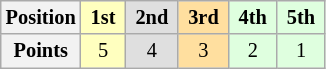<table class="wikitable" style="font-size:85%; text-align:center">
<tr>
<th>Position</th>
<td style="background:#ffffbf;"> <strong>1st</strong> </td>
<td style="background:#dfdfdf;"> <strong>2nd</strong> </td>
<td style="background:#ffdf9f;"> <strong>3rd</strong> </td>
<td style="background:#dfffdf;"> <strong>4th</strong> </td>
<td style="background:#dfffdf;"> <strong>5th</strong> </td>
</tr>
<tr>
<th>Points</th>
<td style="background:#ffffbf;">5</td>
<td style="background:#dfdfdf;">4</td>
<td style="background:#ffdf9f;">3</td>
<td style="background:#dfffdf;">2</td>
<td style="background:#dfffdf;">1</td>
</tr>
</table>
